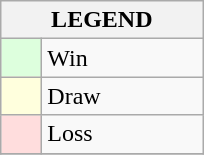<table class="wikitable">
<tr>
<th colspan="2">LEGEND</th>
</tr>
<tr>
<td style="background:#ddffdd;" width=20> </td>
<td width=100>Win</td>
</tr>
<tr>
<td style="background:#ffffdd"  width=20> </td>
<td width=100>Draw</td>
</tr>
<tr>
<td style="background:#ffdddd;" width=20> </td>
<td width=100>Loss</td>
</tr>
<tr>
</tr>
</table>
